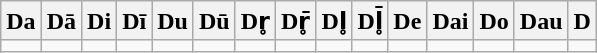<table class=wikitable>
<tr>
<th>Da</th>
<th>Dā</th>
<th>Di</th>
<th>Dī</th>
<th>Du</th>
<th>Dū</th>
<th>Dr̥</th>
<th>Dr̥̄</th>
<th>Dl̥</th>
<th>Dl̥̄</th>
<th>De</th>
<th>Dai</th>
<th>Do</th>
<th>Dau</th>
<th>D</th>
</tr>
<tr>
<td></td>
<td></td>
<td></td>
<td></td>
<td></td>
<td></td>
<td></td>
<td></td>
<td></td>
<td></td>
<td></td>
<td></td>
<td></td>
<td></td>
<td></td>
</tr>
</table>
